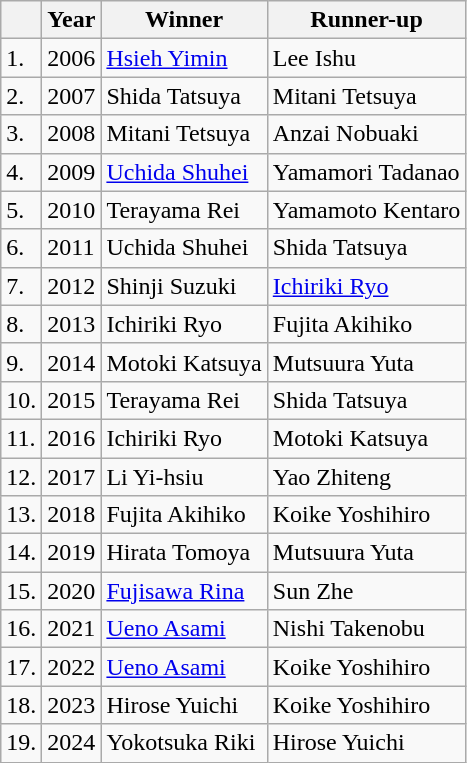<table class="wikitable">
<tr>
<th></th>
<th>Year</th>
<th>Winner</th>
<th>Runner-up</th>
</tr>
<tr>
<td>1.</td>
<td>2006</td>
<td><a href='#'>Hsieh Yimin</a></td>
<td>Lee Ishu</td>
</tr>
<tr>
<td>2.</td>
<td>2007</td>
<td>Shida Tatsuya</td>
<td>Mitani Tetsuya</td>
</tr>
<tr>
<td>3.</td>
<td>2008</td>
<td>Mitani Tetsuya</td>
<td>Anzai Nobuaki</td>
</tr>
<tr>
<td>4.</td>
<td>2009</td>
<td><a href='#'>Uchida Shuhei</a></td>
<td>Yamamori Tadanao</td>
</tr>
<tr>
<td>5.</td>
<td>2010</td>
<td>Terayama Rei</td>
<td>Yamamoto Kentaro</td>
</tr>
<tr>
<td>6.</td>
<td>2011</td>
<td>Uchida Shuhei</td>
<td>Shida Tatsuya</td>
</tr>
<tr>
<td>7.</td>
<td>2012</td>
<td>Shinji Suzuki</td>
<td><a href='#'>Ichiriki Ryo</a></td>
</tr>
<tr>
<td>8.</td>
<td>2013</td>
<td>Ichiriki Ryo</td>
<td>Fujita Akihiko</td>
</tr>
<tr>
<td>9.</td>
<td>2014</td>
<td>Motoki Katsuya</td>
<td>Mutsuura Yuta</td>
</tr>
<tr>
<td>10.</td>
<td>2015</td>
<td>Terayama Rei</td>
<td>Shida Tatsuya</td>
</tr>
<tr>
<td>11.</td>
<td>2016</td>
<td>Ichiriki Ryo</td>
<td>Motoki Katsuya</td>
</tr>
<tr>
<td>12.</td>
<td>2017</td>
<td>Li Yi-hsiu</td>
<td>Yao Zhiteng</td>
</tr>
<tr>
<td>13.</td>
<td>2018</td>
<td>Fujita Akihiko</td>
<td>Koike Yoshihiro</td>
</tr>
<tr>
<td>14.</td>
<td>2019</td>
<td>Hirata Tomoya</td>
<td>Mutsuura Yuta</td>
</tr>
<tr>
<td>15.</td>
<td>2020</td>
<td><a href='#'>Fujisawa Rina</a></td>
<td>Sun Zhe</td>
</tr>
<tr>
<td>16.</td>
<td>2021</td>
<td><a href='#'>Ueno Asami</a></td>
<td>Nishi Takenobu</td>
</tr>
<tr>
<td>17.</td>
<td>2022</td>
<td><a href='#'>Ueno Asami</a></td>
<td>Koike Yoshihiro</td>
</tr>
<tr>
<td>18.</td>
<td>2023</td>
<td>Hirose Yuichi</td>
<td>Koike Yoshihiro</td>
</tr>
<tr>
<td>19.</td>
<td>2024</td>
<td>Yokotsuka Riki</td>
<td>Hirose Yuichi</td>
</tr>
</table>
